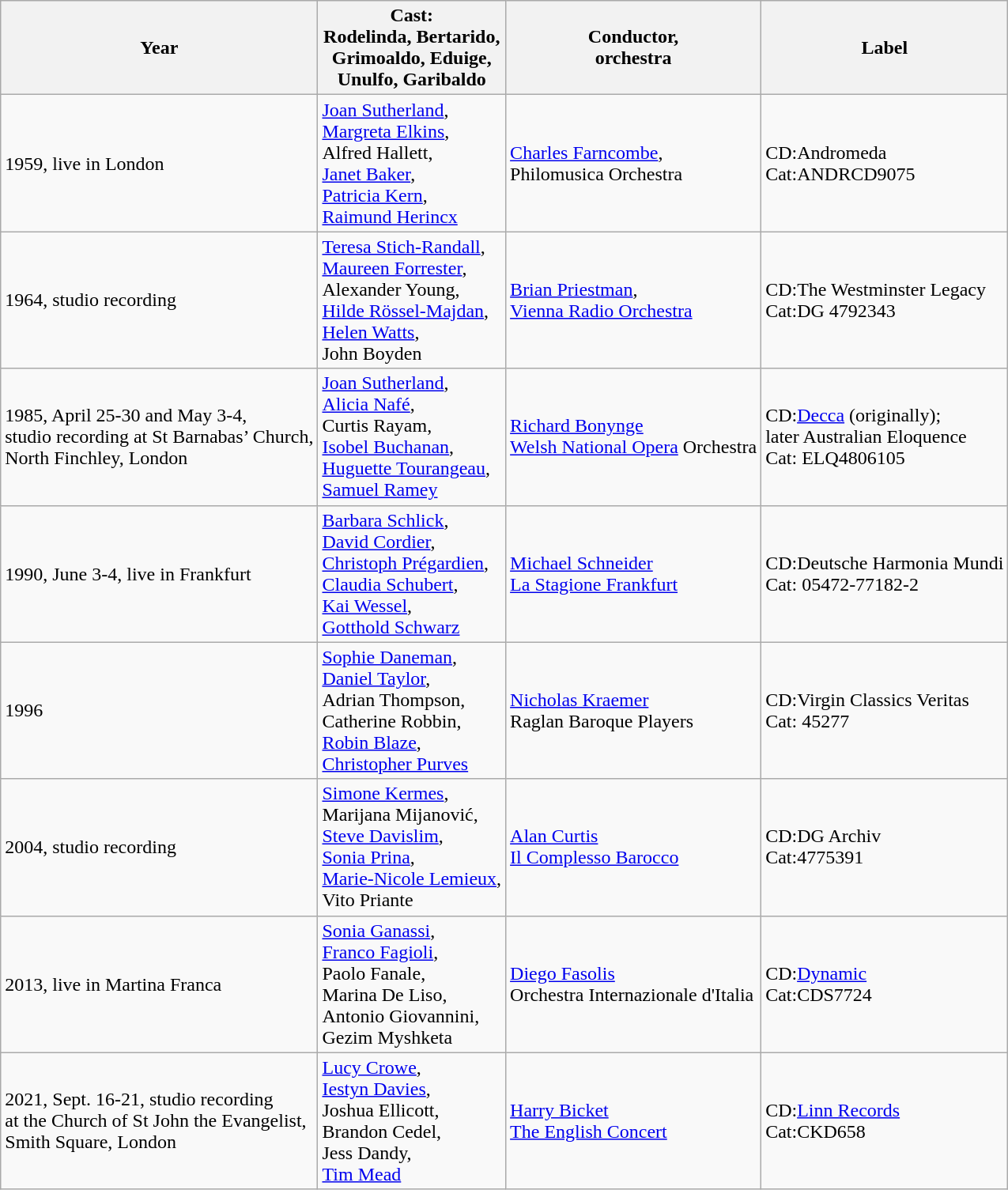<table class="wikitable">
<tr>
<th>Year</th>
<th>Cast:<br>Rodelinda, Bertarido,<br>Grimoaldo, Eduige,<br>Unulfo, Garibaldo</th>
<th>Conductor,<br>orchestra</th>
<th>Label</th>
</tr>
<tr>
<td>1959, live in London</td>
<td><a href='#'>Joan Sutherland</a>,<br><a href='#'>Margreta Elkins</a>,<br>Alfred Hallett,<br><a href='#'>Janet Baker</a>,<br><a href='#'>Patricia Kern</a>,<br><a href='#'>Raimund Herincx</a></td>
<td><a href='#'>Charles Farncombe</a>,<br>Philomusica Orchestra</td>
<td>CD:Andromeda<br>Cat:ANDRCD9075</td>
</tr>
<tr>
<td>1964, studio recording</td>
<td><a href='#'>Teresa Stich-Randall</a>,<br><a href='#'>Maureen Forrester</a>,<br>Alexander Young,<br><a href='#'>Hilde Rössel-Majdan</a>,<br><a href='#'>Helen Watts</a>,<br>John Boyden</td>
<td><a href='#'>Brian Priestman</a>,<br><a href='#'>Vienna Radio Orchestra</a></td>
<td>CD:The Westminster Legacy<br>Cat:DG 4792343</td>
</tr>
<tr>
<td>1985, April 25-30 and May 3-4,<br>studio recording at St Barnabas’ Church, <br>North Finchley, London</td>
<td><a href='#'>Joan Sutherland</a>,<br><a href='#'>Alicia Nafé</a>,<br>Curtis Rayam,<br><a href='#'>Isobel Buchanan</a>,<br><a href='#'>Huguette Tourangeau</a>,<br><a href='#'>Samuel Ramey</a></td>
<td><a href='#'>Richard Bonynge</a><br><a href='#'>Welsh National Opera</a> Orchestra</td>
<td>CD:<a href='#'>Decca</a> (originally);<br>later Australian Eloquence<br>Cat: ELQ4806105</td>
</tr>
<tr>
<td>1990, June 3-4, live in Frankfurt</td>
<td><a href='#'>Barbara Schlick</a>,<br><a href='#'>David Cordier</a>,<br><a href='#'>Christoph Prégardien</a>,<br><a href='#'>Claudia Schubert</a>,<br><a href='#'>Kai Wessel</a>,<br><a href='#'>Gotthold Schwarz</a></td>
<td><a href='#'>Michael Schneider</a><br><a href='#'>La Stagione Frankfurt</a></td>
<td>CD:Deutsche Harmonia Mundi<br>Cat: 05472-77182-2</td>
</tr>
<tr>
<td>1996</td>
<td><a href='#'>Sophie Daneman</a>,<br><a href='#'>Daniel Taylor</a>,<br>Adrian Thompson,<br>Catherine Robbin,<br><a href='#'>Robin Blaze</a>,<br><a href='#'>Christopher Purves</a></td>
<td><a href='#'>Nicholas Kraemer</a><br>Raglan Baroque Players</td>
<td>CD:Virgin Classics Veritas<br>Cat: 45277</td>
</tr>
<tr>
<td>2004, studio recording</td>
<td><a href='#'>Simone Kermes</a>,<br>Marijana Mijanović,<br><a href='#'>Steve Davislim</a>,<br><a href='#'>Sonia Prina</a>,<br><a href='#'>Marie-Nicole Lemieux</a>,<br>Vito Priante</td>
<td><a href='#'>Alan Curtis</a><br><a href='#'>Il Complesso Barocco</a></td>
<td>CD:DG Archiv<br>Cat:4775391</td>
</tr>
<tr>
<td>2013, live in Martina Franca</td>
<td><a href='#'>Sonia Ganassi</a>,<br><a href='#'>Franco Fagioli</a>,<br>Paolo Fanale,<br>Marina De Liso,<br>Antonio Giovannini,<br>Gezim Myshketa</td>
<td><a href='#'>Diego Fasolis</a><br>Orchestra Internazionale d'Italia</td>
<td>CD:<a href='#'>Dynamic</a><br>Cat:CDS7724</td>
</tr>
<tr>
<td>2021, Sept. 16-21, studio recording <br>at the Church of St John the Evangelist, <br>Smith Square, London</td>
<td><a href='#'>Lucy Crowe</a>,<br><a href='#'>Iestyn Davies</a>,<br>Joshua Ellicott,<br>Brandon Cedel,<br>Jess Dandy,<br><a href='#'>Tim Mead</a></td>
<td><a href='#'>Harry Bicket</a><br><a href='#'>The English Concert</a></td>
<td>CD:<a href='#'>Linn Records</a><br>Cat:CKD658</td>
</tr>
</table>
